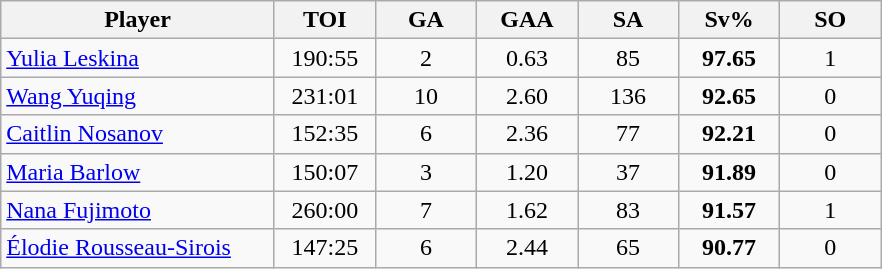<table class="wikitable sortable" style="text-align:center;">
<tr>
<th style="width:175px;">Player</th>
<th style="width:60px;">TOI</th>
<th style="width:60px;">GA</th>
<th style="width:60px;">GAA</th>
<th style="width:60px;">SA</th>
<th style="width:60px;">Sv%</th>
<th style="width:60px;">SO</th>
</tr>
<tr>
<td style="text-align:left;"> <a href='#'>Yulia Leskina</a></td>
<td>190:55</td>
<td>2</td>
<td>0.63</td>
<td>85</td>
<td><strong>97.65</strong></td>
<td>1</td>
</tr>
<tr>
<td style="text-align:left;"> <a href='#'>Wang Yuqing</a></td>
<td>231:01</td>
<td>10</td>
<td>2.60</td>
<td>136</td>
<td><strong>92.65</strong></td>
<td>0</td>
</tr>
<tr>
<td style="text-align:left;"> <a href='#'>Caitlin Nosanov</a></td>
<td>152:35</td>
<td>6</td>
<td>2.36</td>
<td>77</td>
<td><strong>92.21</strong></td>
<td>0</td>
</tr>
<tr>
<td style="text-align:left;"> <a href='#'>Maria Barlow</a></td>
<td>150:07</td>
<td>3</td>
<td>1.20</td>
<td>37</td>
<td><strong>91.89</strong></td>
<td>0</td>
</tr>
<tr>
<td style="text-align:left;"> <a href='#'>Nana Fujimoto</a></td>
<td>260:00</td>
<td>7</td>
<td>1.62</td>
<td>83</td>
<td><strong>91.57</strong></td>
<td>1</td>
</tr>
<tr>
<td style="text-align:left;"> <a href='#'>Élodie Rousseau-Sirois</a></td>
<td>147:25</td>
<td>6</td>
<td>2.44</td>
<td>65</td>
<td><strong>90.77</strong></td>
<td>0</td>
</tr>
</table>
